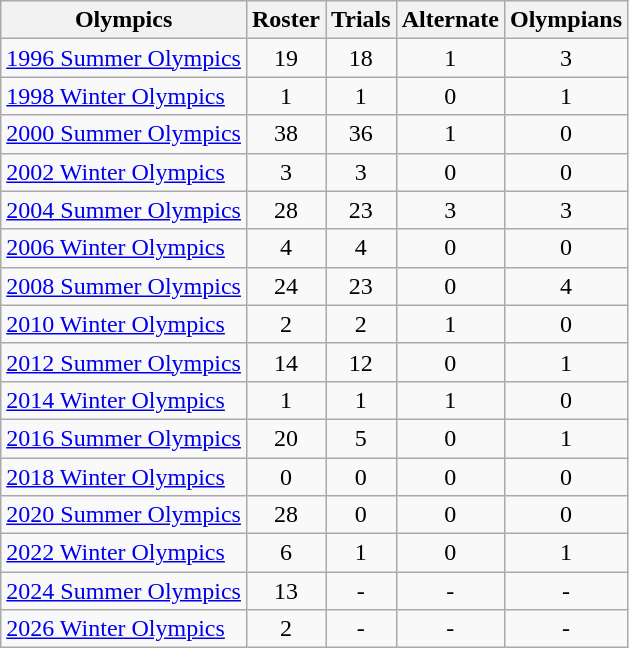<table class="wikitable sortable" style="text-align:center">
<tr>
<th>Olympics</th>
<th>Roster</th>
<th>Trials</th>
<th>Alternate</th>
<th>Olympians</th>
</tr>
<tr>
<td style="text-align:left"><a href='#'>1996 Summer Olympics</a></td>
<td>19</td>
<td>18</td>
<td>1</td>
<td>3</td>
</tr>
<tr>
<td style="text-align:left"><a href='#'>1998 Winter Olympics</a></td>
<td>1</td>
<td>1</td>
<td>0</td>
<td>1</td>
</tr>
<tr>
<td style="text-align:left"><a href='#'>2000 Summer Olympics</a></td>
<td>38</td>
<td>36</td>
<td>1</td>
<td>0</td>
</tr>
<tr>
<td style="text-align:left"><a href='#'>2002 Winter Olympics</a></td>
<td>3</td>
<td>3</td>
<td>0</td>
<td>0</td>
</tr>
<tr>
<td style="text-align:left"><a href='#'>2004 Summer Olympics</a></td>
<td>28</td>
<td>23</td>
<td>3</td>
<td>3</td>
</tr>
<tr>
<td style="text-align:left"><a href='#'>2006 Winter Olympics</a></td>
<td>4</td>
<td>4</td>
<td>0</td>
<td>0</td>
</tr>
<tr>
<td style="text-align:left"><a href='#'>2008 Summer Olympics</a></td>
<td>24</td>
<td>23</td>
<td>0</td>
<td>4</td>
</tr>
<tr>
<td style="text-align:left"><a href='#'>2010 Winter Olympics</a></td>
<td>2</td>
<td>2</td>
<td>1</td>
<td>0</td>
</tr>
<tr>
<td style="text-align:left"><a href='#'>2012 Summer Olympics</a></td>
<td>14</td>
<td>12</td>
<td>0</td>
<td>1</td>
</tr>
<tr>
<td style="text-align:left"><a href='#'>2014 Winter Olympics</a></td>
<td>1</td>
<td>1</td>
<td>1</td>
<td>0</td>
</tr>
<tr>
<td style="text-align:left"><a href='#'>2016 Summer Olympics</a></td>
<td>20</td>
<td>5</td>
<td>0</td>
<td>1</td>
</tr>
<tr>
<td style="text-align:left"><a href='#'>2018 Winter Olympics</a></td>
<td>0</td>
<td>0</td>
<td>0</td>
<td>0</td>
</tr>
<tr>
<td style="text-align:left"><a href='#'>2020 Summer Olympics</a></td>
<td>28</td>
<td>0</td>
<td>0</td>
<td>0</td>
</tr>
<tr>
<td style="text-align:left"><a href='#'>2022 Winter Olympics</a></td>
<td>6</td>
<td>1</td>
<td>0</td>
<td>1</td>
</tr>
<tr>
<td style="text-align:left"><a href='#'>2024 Summer Olympics</a></td>
<td>13</td>
<td>-</td>
<td>-</td>
<td>-</td>
</tr>
<tr>
<td style="text-align:left"><a href='#'>2026 Winter Olympics</a></td>
<td>2</td>
<td>-</td>
<td>-</td>
<td>-</td>
</tr>
</table>
